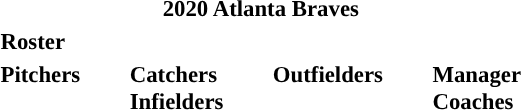<table class="toccolours" style="font-size: 95%;">
<tr>
<th colspan="10">2020 Atlanta Braves</th>
</tr>
<tr>
<td colspan="10"><strong>Roster</strong></td>
</tr>
<tr>
<td valign="top"><strong>Pitchers</strong><br>


























</td>
<td style="width:25px;"></td>
<td valign="top"><strong>Catchers</strong><br>



<strong>Infielders</strong>








</td>
<td style="width:25px;"></td>
<td valign="top"><strong>Outfielders</strong><br>





</td>
<td style="width:25px;"></td>
<td valign="top"><strong>Manager</strong><br>
<strong>Coaches</strong>
 
 
 
 
 
 
 
 
 
 
 
 
 </td>
</tr>
</table>
